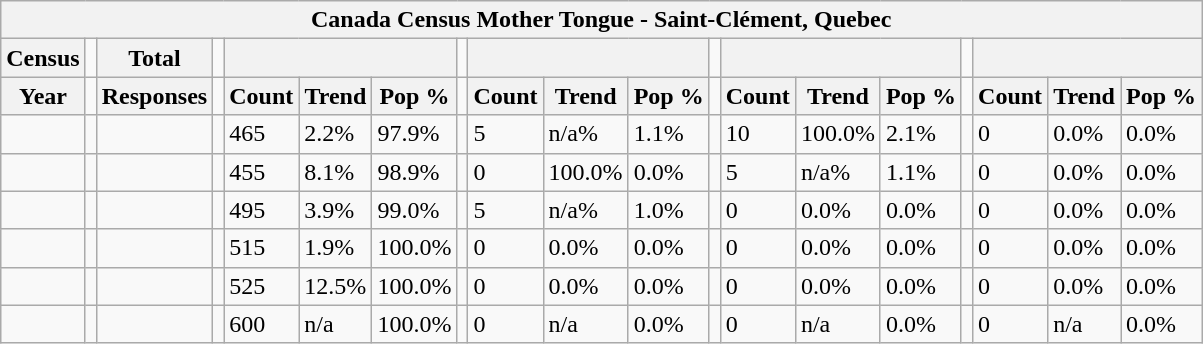<table class="wikitable">
<tr>
<th colspan="19">Canada Census Mother Tongue - Saint-Clément, Quebec</th>
</tr>
<tr>
<th>Census</th>
<td></td>
<th>Total</th>
<td colspan="1"></td>
<th colspan="3"></th>
<td colspan="1"></td>
<th colspan="3"></th>
<td colspan="1"></td>
<th colspan="3"></th>
<td colspan="1"></td>
<th colspan="3"></th>
</tr>
<tr>
<th>Year</th>
<td></td>
<th>Responses</th>
<td></td>
<th>Count</th>
<th>Trend</th>
<th>Pop %</th>
<td></td>
<th>Count</th>
<th>Trend</th>
<th>Pop %</th>
<td></td>
<th>Count</th>
<th>Trend</th>
<th>Pop %</th>
<td></td>
<th>Count</th>
<th>Trend</th>
<th>Pop %</th>
</tr>
<tr>
<td></td>
<td></td>
<td></td>
<td></td>
<td>465</td>
<td> 2.2%</td>
<td>97.9%</td>
<td></td>
<td>5</td>
<td> n/a%</td>
<td>1.1%</td>
<td></td>
<td>10</td>
<td> 100.0%</td>
<td>2.1%</td>
<td></td>
<td>0</td>
<td> 0.0%</td>
<td>0.0%</td>
</tr>
<tr>
<td></td>
<td></td>
<td></td>
<td></td>
<td>455</td>
<td> 8.1%</td>
<td>98.9%</td>
<td></td>
<td>0</td>
<td> 100.0%</td>
<td>0.0%</td>
<td></td>
<td>5</td>
<td> n/a%</td>
<td>1.1%</td>
<td></td>
<td>0</td>
<td> 0.0%</td>
<td>0.0%</td>
</tr>
<tr>
<td></td>
<td></td>
<td></td>
<td></td>
<td>495</td>
<td> 3.9%</td>
<td>99.0%</td>
<td></td>
<td>5</td>
<td> n/a%</td>
<td>1.0%</td>
<td></td>
<td>0</td>
<td> 0.0%</td>
<td>0.0%</td>
<td></td>
<td>0</td>
<td> 0.0%</td>
<td>0.0%</td>
</tr>
<tr>
<td></td>
<td></td>
<td></td>
<td></td>
<td>515</td>
<td> 1.9%</td>
<td>100.0%</td>
<td></td>
<td>0</td>
<td> 0.0%</td>
<td>0.0%</td>
<td></td>
<td>0</td>
<td> 0.0%</td>
<td>0.0%</td>
<td></td>
<td>0</td>
<td> 0.0%</td>
<td>0.0%</td>
</tr>
<tr>
<td></td>
<td></td>
<td></td>
<td></td>
<td>525</td>
<td> 12.5%</td>
<td>100.0%</td>
<td></td>
<td>0</td>
<td> 0.0%</td>
<td>0.0%</td>
<td></td>
<td>0</td>
<td> 0.0%</td>
<td>0.0%</td>
<td></td>
<td>0</td>
<td> 0.0%</td>
<td>0.0%</td>
</tr>
<tr>
<td></td>
<td></td>
<td></td>
<td></td>
<td>600</td>
<td>n/a</td>
<td>100.0%</td>
<td></td>
<td>0</td>
<td>n/a</td>
<td>0.0%</td>
<td></td>
<td>0</td>
<td>n/a</td>
<td>0.0%</td>
<td></td>
<td>0</td>
<td>n/a</td>
<td>0.0%</td>
</tr>
</table>
